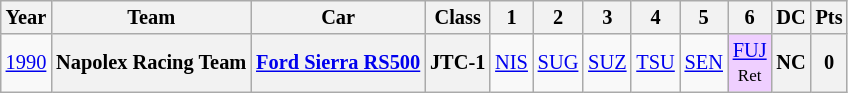<table class="wikitable" style="text-align:center; font-size:85%">
<tr>
<th>Year</th>
<th>Team</th>
<th>Car</th>
<th>Class</th>
<th>1</th>
<th>2</th>
<th>3</th>
<th>4</th>
<th>5</th>
<th>6</th>
<th>DC</th>
<th>Pts</th>
</tr>
<tr>
<td><a href='#'>1990</a></td>
<th nowrap>Napolex Racing Team</th>
<th nowrap><a href='#'>Ford Sierra RS500</a></th>
<th><span>JTC-1</span></th>
<td><a href='#'>NIS</a></td>
<td><a href='#'>SUG</a></td>
<td><a href='#'>SUZ</a></td>
<td><a href='#'>TSU</a></td>
<td><a href='#'>SEN</a></td>
<td style="background:#EFCFFF;"><a href='#'>FUJ</a><br><small>Ret</small></td>
<th>NC</th>
<th>0</th>
</tr>
</table>
